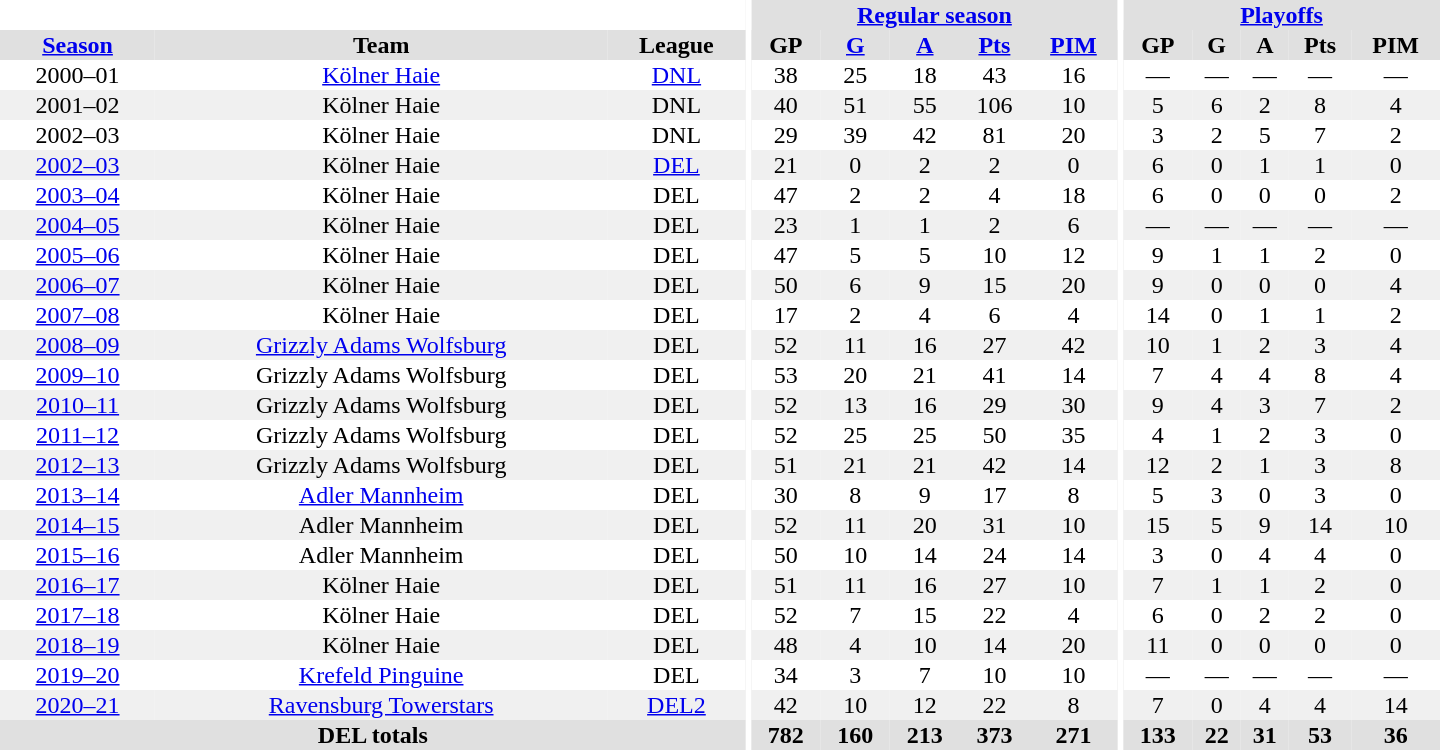<table border="0" cellpadding="1" cellspacing="0" style="text-align:center; width:60em">
<tr bgcolor="#e0e0e0">
<th colspan="3" bgcolor="#ffffff"></th>
<th rowspan="99" bgcolor="#ffffff"></th>
<th colspan="5"><a href='#'>Regular season</a></th>
<th rowspan="99" bgcolor="#ffffff"></th>
<th colspan="5"><a href='#'>Playoffs</a></th>
</tr>
<tr bgcolor="#e0e0e0">
<th><a href='#'>Season</a></th>
<th>Team</th>
<th>League</th>
<th>GP</th>
<th><a href='#'>G</a></th>
<th><a href='#'>A</a></th>
<th><a href='#'>Pts</a></th>
<th><a href='#'>PIM</a></th>
<th>GP</th>
<th>G</th>
<th>A</th>
<th>Pts</th>
<th>PIM</th>
</tr>
<tr>
<td>2000–01</td>
<td><a href='#'>Kölner Haie</a></td>
<td><a href='#'>DNL</a></td>
<td>38</td>
<td>25</td>
<td>18</td>
<td>43</td>
<td>16</td>
<td>—</td>
<td>—</td>
<td>—</td>
<td>—</td>
<td>—</td>
</tr>
<tr bgcolor="#f0f0f0">
<td>2001–02</td>
<td>Kölner Haie</td>
<td>DNL</td>
<td>40</td>
<td>51</td>
<td>55</td>
<td>106</td>
<td>10</td>
<td>5</td>
<td>6</td>
<td>2</td>
<td>8</td>
<td>4</td>
</tr>
<tr>
<td>2002–03</td>
<td>Kölner Haie</td>
<td>DNL</td>
<td>29</td>
<td>39</td>
<td>42</td>
<td>81</td>
<td>20</td>
<td>3</td>
<td>2</td>
<td>5</td>
<td>7</td>
<td>2</td>
</tr>
<tr bgcolor="#f0f0f0">
<td><a href='#'>2002–03</a></td>
<td>Kölner Haie</td>
<td><a href='#'>DEL</a></td>
<td>21</td>
<td>0</td>
<td>2</td>
<td>2</td>
<td>0</td>
<td>6</td>
<td>0</td>
<td>1</td>
<td>1</td>
<td>0</td>
</tr>
<tr>
<td><a href='#'>2003–04</a></td>
<td>Kölner Haie</td>
<td>DEL</td>
<td>47</td>
<td>2</td>
<td>2</td>
<td>4</td>
<td>18</td>
<td>6</td>
<td>0</td>
<td>0</td>
<td>0</td>
<td>2</td>
</tr>
<tr bgcolor="#f0f0f0">
<td><a href='#'>2004–05</a></td>
<td>Kölner Haie</td>
<td>DEL</td>
<td>23</td>
<td>1</td>
<td>1</td>
<td>2</td>
<td>6</td>
<td>—</td>
<td>—</td>
<td>—</td>
<td>—</td>
<td>—</td>
</tr>
<tr>
<td><a href='#'>2005–06</a></td>
<td>Kölner Haie</td>
<td>DEL</td>
<td>47</td>
<td>5</td>
<td>5</td>
<td>10</td>
<td>12</td>
<td>9</td>
<td>1</td>
<td>1</td>
<td>2</td>
<td>0</td>
</tr>
<tr bgcolor="#f0f0f0">
<td><a href='#'>2006–07</a></td>
<td>Kölner Haie</td>
<td>DEL</td>
<td>50</td>
<td>6</td>
<td>9</td>
<td>15</td>
<td>20</td>
<td>9</td>
<td>0</td>
<td>0</td>
<td>0</td>
<td>4</td>
</tr>
<tr>
<td><a href='#'>2007–08</a></td>
<td>Kölner Haie</td>
<td>DEL</td>
<td>17</td>
<td>2</td>
<td>4</td>
<td>6</td>
<td>4</td>
<td>14</td>
<td>0</td>
<td>1</td>
<td>1</td>
<td>2</td>
</tr>
<tr bgcolor="#f0f0f0">
<td><a href='#'>2008–09</a></td>
<td><a href='#'>Grizzly Adams Wolfsburg</a></td>
<td>DEL</td>
<td>52</td>
<td>11</td>
<td>16</td>
<td>27</td>
<td>42</td>
<td>10</td>
<td>1</td>
<td>2</td>
<td>3</td>
<td>4</td>
</tr>
<tr>
<td><a href='#'>2009–10</a></td>
<td>Grizzly Adams Wolfsburg</td>
<td>DEL</td>
<td>53</td>
<td>20</td>
<td>21</td>
<td>41</td>
<td>14</td>
<td>7</td>
<td>4</td>
<td>4</td>
<td>8</td>
<td>4</td>
</tr>
<tr bgcolor="#f0f0f0">
<td><a href='#'>2010–11</a></td>
<td>Grizzly Adams Wolfsburg</td>
<td>DEL</td>
<td>52</td>
<td>13</td>
<td>16</td>
<td>29</td>
<td>30</td>
<td>9</td>
<td>4</td>
<td>3</td>
<td>7</td>
<td>2</td>
</tr>
<tr>
<td><a href='#'>2011–12</a></td>
<td>Grizzly Adams Wolfsburg</td>
<td>DEL</td>
<td>52</td>
<td>25</td>
<td>25</td>
<td>50</td>
<td>35</td>
<td>4</td>
<td>1</td>
<td>2</td>
<td>3</td>
<td>0</td>
</tr>
<tr bgcolor="#f0f0f0">
<td><a href='#'>2012–13</a></td>
<td>Grizzly Adams Wolfsburg</td>
<td>DEL</td>
<td>51</td>
<td>21</td>
<td>21</td>
<td>42</td>
<td>14</td>
<td>12</td>
<td>2</td>
<td>1</td>
<td>3</td>
<td>8</td>
</tr>
<tr>
<td><a href='#'>2013–14</a></td>
<td><a href='#'>Adler Mannheim</a></td>
<td>DEL</td>
<td>30</td>
<td>8</td>
<td>9</td>
<td>17</td>
<td>8</td>
<td>5</td>
<td>3</td>
<td>0</td>
<td>3</td>
<td>0</td>
</tr>
<tr bgcolor="#f0f0f0">
<td><a href='#'>2014–15</a></td>
<td>Adler Mannheim</td>
<td>DEL</td>
<td>52</td>
<td>11</td>
<td>20</td>
<td>31</td>
<td>10</td>
<td>15</td>
<td>5</td>
<td>9</td>
<td>14</td>
<td>10</td>
</tr>
<tr>
<td><a href='#'>2015–16</a></td>
<td>Adler Mannheim</td>
<td>DEL</td>
<td>50</td>
<td>10</td>
<td>14</td>
<td>24</td>
<td>14</td>
<td>3</td>
<td>0</td>
<td>4</td>
<td>4</td>
<td>0</td>
</tr>
<tr bgcolor="#f0f0f0">
<td><a href='#'>2016–17</a></td>
<td>Kölner Haie</td>
<td>DEL</td>
<td>51</td>
<td>11</td>
<td>16</td>
<td>27</td>
<td>10</td>
<td>7</td>
<td>1</td>
<td>1</td>
<td>2</td>
<td>0</td>
</tr>
<tr>
<td><a href='#'>2017–18</a></td>
<td>Kölner Haie</td>
<td>DEL</td>
<td>52</td>
<td>7</td>
<td>15</td>
<td>22</td>
<td>4</td>
<td>6</td>
<td>0</td>
<td>2</td>
<td>2</td>
<td>0</td>
</tr>
<tr bgcolor="#f0f0f0">
<td><a href='#'>2018–19</a></td>
<td>Kölner Haie</td>
<td>DEL</td>
<td>48</td>
<td>4</td>
<td>10</td>
<td>14</td>
<td>20</td>
<td>11</td>
<td>0</td>
<td>0</td>
<td>0</td>
<td>0</td>
</tr>
<tr>
<td><a href='#'>2019–20</a></td>
<td><a href='#'>Krefeld Pinguine</a></td>
<td>DEL</td>
<td>34</td>
<td>3</td>
<td>7</td>
<td>10</td>
<td>10</td>
<td>—</td>
<td>—</td>
<td>—</td>
<td>—</td>
<td>—</td>
</tr>
<tr bgcolor="#f0f0f0">
<td><a href='#'>2020–21</a></td>
<td><a href='#'>Ravensburg Towerstars</a></td>
<td><a href='#'>DEL2</a></td>
<td>42</td>
<td>10</td>
<td>12</td>
<td>22</td>
<td>8</td>
<td>7</td>
<td>0</td>
<td>4</td>
<td>4</td>
<td>14</td>
</tr>
<tr bgcolor="#e0e0e0">
<th colspan="3">DEL totals</th>
<th>782</th>
<th>160</th>
<th>213</th>
<th>373</th>
<th>271</th>
<th>133</th>
<th>22</th>
<th>31</th>
<th>53</th>
<th>36</th>
</tr>
</table>
